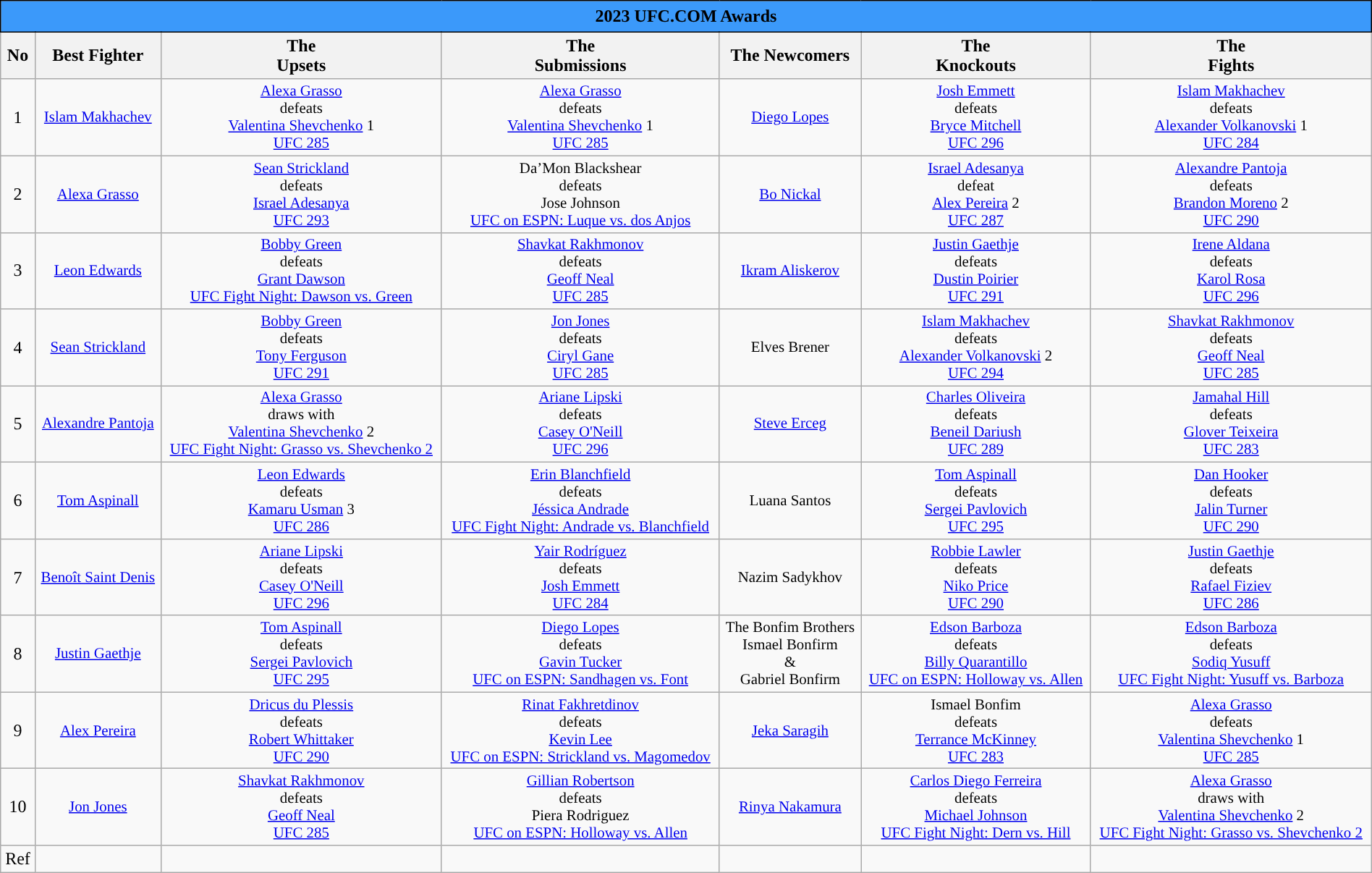<table class="wikitable" width="100%" style="text-align:Center">
<tr>
<th colspan="7" style="border: 1px solid black; padding: 5px; background: #3B99FA;">2023 UFC.COM Awards</th>
</tr>
<tr>
<th>No</th>
<th>Best Fighter</th>
<th>The<br>Upsets</th>
<th>The<br>Submissions</th>
<th>The Newcomers</th>
<th>The<br>Knockouts</th>
<th>The<br>Fights</th>
</tr>
<tr>
<td>1</td>
<td style="font-size:87%"><a href='#'>Islam Makhachev</a></td>
<td style="font-size:87%"><a href='#'>Alexa Grasso</a> <br> defeats <br> <a href='#'>Valentina Shevchenko</a> 1 <br> <a href='#'>UFC 285</a></td>
<td style="font-size:87%"><a href='#'>Alexa Grasso</a> <br> defeats <br> <a href='#'>Valentina Shevchenko</a> 1 <br> <a href='#'>UFC 285</a></td>
<td style="font-size:87%"><a href='#'>Diego Lopes</a></td>
<td style="font-size:87%"><a href='#'>Josh Emmett</a> <br> defeats <br> <a href='#'>Bryce Mitchell</a> <br> <a href='#'>UFC 296</a></td>
<td style="font-size:87%"><a href='#'>Islam Makhachev</a> <br> defeats <br> <a href='#'>Alexander Volkanovski</a> 1 <br> <a href='#'>UFC 284</a></td>
</tr>
<tr>
<td>2</td>
<td style="font-size:87%"><a href='#'>Alexa Grasso</a></td>
<td style="font-size:87%"><a href='#'>Sean Strickland</a> <br> defeats <br> <a href='#'>Israel Adesanya</a> <br> <a href='#'>UFC 293</a></td>
<td style="font-size:87%">Da’Mon Blackshear <br> defeats  <br> Jose Johnson <br> <a href='#'>UFC on ESPN: Luque vs. dos Anjos</a></td>
<td style="font-size:87%"><a href='#'>Bo Nickal</a></td>
<td style="font-size:87%"><a href='#'>Israel Adesanya</a> <br> defeat <br> <a href='#'>Alex Pereira</a> 2 <br> <a href='#'>UFC 287</a></td>
<td style="font-size:87%"><a href='#'>Alexandre Pantoja</a> <br> defeats <br> <a href='#'>Brandon Moreno</a> 2 <br> <a href='#'>UFC 290</a></td>
</tr>
<tr>
<td>3</td>
<td style="font-size:87%"><a href='#'>Leon Edwards</a></td>
<td style="font-size:87%"><a href='#'>Bobby Green</a> <br> defeats  <br> <a href='#'>Grant Dawson</a> <br> <a href='#'>UFC Fight Night: Dawson vs. Green</a></td>
<td style="font-size:87%"><a href='#'>Shavkat Rakhmonov</a> <br> defeats  <br> <a href='#'>Geoff Neal</a> <br> <a href='#'>UFC 285</a></td>
<td style="font-size:87%"><a href='#'>Ikram Aliskerov</a></td>
<td style="font-size:87%"><a href='#'>Justin Gaethje</a> <br> defeats <br> <a href='#'>Dustin Poirier</a> <br> <a href='#'>UFC 291</a></td>
<td style="font-size:87%"><a href='#'>Irene Aldana</a> <br> defeats <br> <a href='#'>Karol Rosa</a> <br> <a href='#'>UFC 296</a></td>
</tr>
<tr>
<td>4</td>
<td style="font-size:87%"><a href='#'>Sean Strickland</a></td>
<td style="font-size:87%"><a href='#'>Bobby Green</a> <br> defeats <br> <a href='#'>Tony Ferguson</a> <br> <a href='#'>UFC 291</a></td>
<td style="font-size:87%"><a href='#'>Jon Jones</a> <br> defeats <br> <a href='#'>Ciryl Gane</a> <br> <a href='#'>UFC 285</a></td>
<td style="font-size:87%">Elves Brener</td>
<td style="font-size:87%"><a href='#'>Islam Makhachev</a> <br> defeats <br> <a href='#'>Alexander Volkanovski</a> 2 <br> <a href='#'>UFC 294</a></td>
<td style="font-size:87%"><a href='#'>Shavkat Rakhmonov</a> <br> defeats <br> <a href='#'>Geoff Neal</a> <br> <a href='#'>UFC 285</a></td>
</tr>
<tr>
<td>5</td>
<td style="font-size:87%"><a href='#'>Alexandre Pantoja</a></td>
<td style="font-size:87%"><a href='#'>Alexa Grasso</a> <br> draws with <br> <a href='#'>Valentina Shevchenko</a> 2 <br> <a href='#'>UFC Fight Night: Grasso vs. Shevchenko 2</a></td>
<td style="font-size:87%"><a href='#'>Ariane Lipski</a> <br> defeats <br> <a href='#'>Casey O'Neill</a> <br> <a href='#'>UFC 296</a></td>
<td style="font-size:87%"><a href='#'>Steve Erceg</a></td>
<td style="font-size:87%"><a href='#'>Charles Oliveira</a> <br> defeats <br> <a href='#'>Beneil Dariush</a><br> <a href='#'>UFC 289</a></td>
<td style="font-size:87%"><a href='#'>Jamahal Hill</a> <br> defeats <br> <a href='#'>Glover Teixeira</a>  <br> <a href='#'>UFC 283</a></td>
</tr>
<tr>
<td>6</td>
<td style="font-size:87%"><a href='#'>Tom Aspinall</a></td>
<td style="font-size:87%"><a href='#'>Leon Edwards</a> <br> defeats <br> <a href='#'>Kamaru Usman</a> 3 <br> <a href='#'>UFC 286</a></td>
<td style="font-size:87%"><a href='#'>Erin Blanchfield</a> <br> defeats <br> <a href='#'>Jéssica Andrade</a> <br> <a href='#'>UFC Fight Night: Andrade vs. Blanchfield</a></td>
<td style="font-size:87%">Luana Santos</td>
<td style="font-size:87%"><a href='#'>Tom Aspinall</a> <br> defeats <br> <a href='#'>Sergei Pavlovich</a> <br> <a href='#'>UFC 295</a></td>
<td style="font-size:87%"><a href='#'>Dan Hooker</a> <br> defeats <br> <a href='#'>Jalin Turner</a> <br> <a href='#'>UFC 290</a></td>
</tr>
<tr>
<td>7</td>
<td style="font-size:87%"><a href='#'>Benoît Saint Denis</a></td>
<td style="font-size:87%"><a href='#'>Ariane Lipski</a> <br> defeats <br> <a href='#'>Casey O'Neill</a> <br> <a href='#'>UFC 296</a></td>
<td style="font-size:87%"><a href='#'>Yair Rodríguez</a> <br> defeats <br> <a href='#'>Josh Emmett</a> <br> <a href='#'>UFC 284</a></td>
<td style="font-size:87%">Nazim Sadykhov</td>
<td style="font-size:87%"><a href='#'>Robbie Lawler</a> <br> defeats <br> <a href='#'>Niko Price</a> <br> <a href='#'>UFC 290</a></td>
<td style="font-size:87%"><a href='#'>Justin Gaethje</a> <br> defeats <br> <a href='#'>Rafael Fiziev</a> <br> <a href='#'>UFC 286</a></td>
</tr>
<tr>
<td>8</td>
<td style="font-size:87%"><a href='#'>Justin Gaethje</a></td>
<td style="font-size:87%"><a href='#'>Tom Aspinall</a><br> defeats <br> <a href='#'>Sergei Pavlovich</a> <br> <a href='#'>UFC 295</a></td>
<td style="font-size:87%"><a href='#'>Diego Lopes</a> <br> defeats <br> <a href='#'>Gavin Tucker</a> <br> <a href='#'>UFC on ESPN: Sandhagen vs. Font</a></td>
<td style="font-size:87%">The Bonfim Brothers <br> Ismael Bonfirm <br> & <br> Gabriel Bonfirm</td>
<td style="font-size:87%"><a href='#'>Edson Barboza</a> <br> defeats <br> <a href='#'>Billy Quarantillo</a> <br> <a href='#'>UFC on ESPN: Holloway vs. Allen</a></td>
<td style="font-size:87%"><a href='#'>Edson Barboza</a> <br> defeats <br> <a href='#'>Sodiq Yusuff</a><br> <a href='#'>UFC Fight Night: Yusuff vs. Barboza</a></td>
</tr>
<tr>
<td>9</td>
<td style="font-size:87%"><a href='#'>Alex Pereira</a></td>
<td style="font-size:87%"><a href='#'>Dricus du Plessis</a> <br> defeats <br>  <a href='#'>Robert Whittaker</a> <br> <a href='#'>UFC 290</a></td>
<td style="font-size:87%"><a href='#'>Rinat Fakhretdinov</a> <br> defeats <br> <a href='#'>Kevin Lee</a> <br> <a href='#'>UFC on ESPN: Strickland vs. Magomedov</a></td>
<td style="font-size:87%"><a href='#'>Jeka Saragih</a></td>
<td style="font-size:87%">Ismael Bonfim <br> defeats <br> <a href='#'>Terrance McKinney</a> <br> <a href='#'>UFC 283</a></td>
<td style="font-size:87%"><a href='#'>Alexa Grasso</a> <br> defeats <br> <a href='#'>Valentina Shevchenko</a> 1 <br> <a href='#'>UFC 285</a></td>
</tr>
<tr>
<td>10</td>
<td style="font-size:87%"><a href='#'>Jon Jones</a></td>
<td style="font-size:87%"><a href='#'>Shavkat Rakhmonov</a> <br> defeats <br> <a href='#'>Geoff Neal</a> <br> <a href='#'>UFC 285</a></td>
<td style="font-size:87%"><a href='#'>Gillian Robertson</a> <br> defeats <br> Piera Rodriguez <br> <a href='#'>UFC on ESPN: Holloway vs. Allen</a></td>
<td style="font-size:87%"><a href='#'>Rinya Nakamura</a></td>
<td style="font-size:87%"><a href='#'>Carlos Diego Ferreira</a><br> defeats <br> <a href='#'>Michael Johnson</a> <br> <a href='#'>UFC Fight Night: Dern vs. Hill</a></td>
<td style="font-size:87%"><a href='#'>Alexa Grasso</a> <br> draws with <br> <a href='#'>Valentina Shevchenko</a> 2 <br> <a href='#'>UFC Fight Night: Grasso vs. Shevchenko 2</a></td>
</tr>
<tr>
<td>Ref</td>
<td></td>
<td></td>
<td></td>
<td></td>
<td></td>
<td></td>
</tr>
</table>
